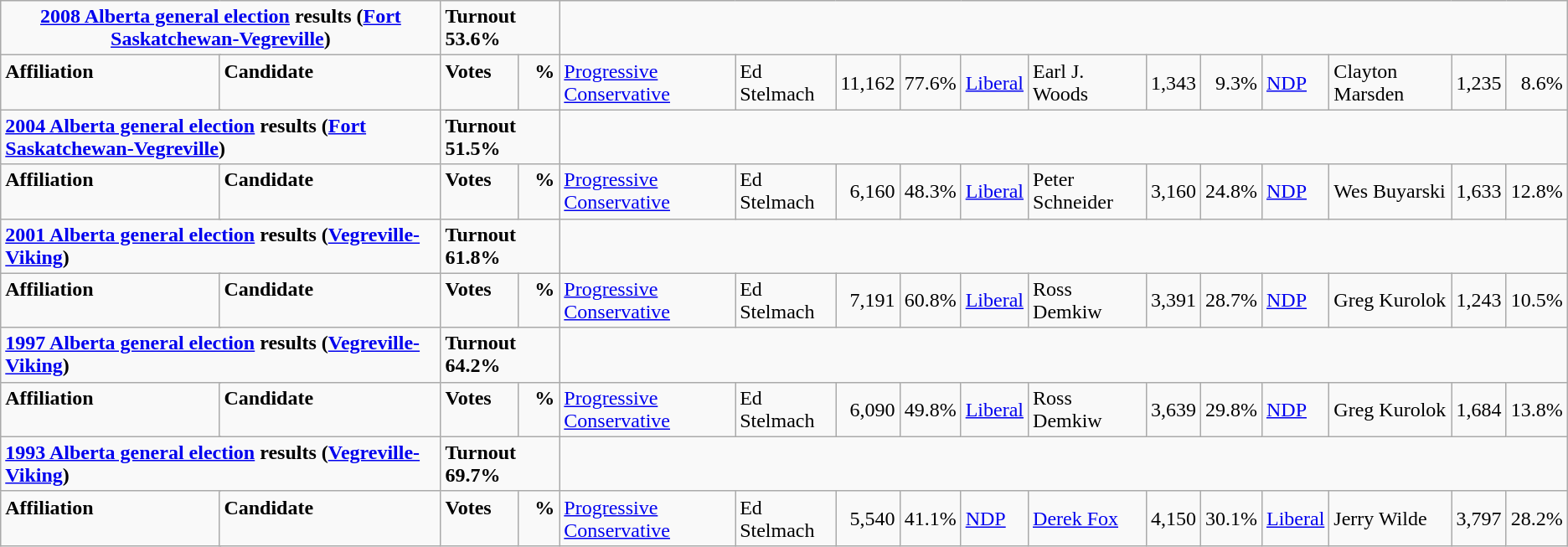<table class="wikitable">
<tr>
<td colspan="3" align=center><strong><a href='#'>2008 Alberta general election</a> results (<a href='#'>Fort Saskatchewan-Vegreville</a>)</strong></td>
<td colspan="2"><span><strong>Turnout 53.6%</strong></span></td>
</tr>
<tr>
<td colspan="2" rowspan="1" align="left" valign="top"><strong>Affiliation</strong></td>
<td valign="top"><strong>Candidate</strong></td>
<td valign="top"><strong>Votes</strong></td>
<td valign="top" align="right"><strong>%</strong><br></td>
<td><a href='#'>Progressive Conservative</a></td>
<td>Ed Stelmach</td>
<td align="right">11,162</td>
<td align="right">77.6%<br></td>
<td><a href='#'>Liberal</a></td>
<td>Earl J. Woods</td>
<td align="right">1,343</td>
<td align="right">9.3%<br></td>
<td><a href='#'>NDP</a></td>
<td>Clayton Marsden</td>
<td align="right">1,235</td>
<td align="right">8.6%<br></td>
</tr>
<tr>
<td colspan="3"><strong><a href='#'>2004 Alberta general election</a> results (<a href='#'>Fort Saskatchewan-Vegreville</a>)</strong></td>
<td colspan="2"><span><strong>Turnout 51.5%</strong></span></td>
</tr>
<tr>
<td colspan="2" rowspan="1" align="left" valign="top"><strong>Affiliation</strong></td>
<td valign="top"><strong>Candidate</strong></td>
<td valign="top"><strong>Votes</strong></td>
<td valign="top" align="right"><strong>%</strong><br><br></td>
<td><a href='#'>Progressive Conservative</a></td>
<td>Ed Stelmach</td>
<td align="right">6,160</td>
<td align="right">48.3%<br></td>
<td><a href='#'>Liberal</a></td>
<td>Peter Schneider</td>
<td align="right">3,160</td>
<td align="right">24.8%<br></td>
<td><a href='#'>NDP</a></td>
<td>Wes Buyarski</td>
<td align="right">1,633</td>
<td align="right">12.8%<br>
</td>
</tr>
<tr>
<td colspan="3"><strong><a href='#'>2001 Alberta general election</a> results (<a href='#'>Vegreville-Viking</a>)</strong></td>
<td colspan="2"><span><strong>Turnout 61.8%</strong></span></td>
</tr>
<tr>
<td colspan="2" rowspan="1" align="left" valign="top"><strong>Affiliation</strong></td>
<td valign="top"><strong>Candidate</strong></td>
<td valign="top"><strong>Votes</strong></td>
<td valign="top" align="right"><strong>%</strong><br><br></td>
<td><a href='#'>Progressive Conservative</a></td>
<td>Ed Stelmach</td>
<td align="right">7,191</td>
<td align="right">60.8%<br></td>
<td><a href='#'>Liberal</a></td>
<td>Ross Demkiw</td>
<td align="right">3,391</td>
<td align="right">28.7%<br></td>
<td><a href='#'>NDP</a></td>
<td>Greg Kurolok</td>
<td align="right">1,243</td>
<td align="right">10.5%</td>
</tr>
<tr>
<td colspan="3"><strong><a href='#'>1997 Alberta general election</a> results (<a href='#'>Vegreville-Viking</a>)</strong></td>
<td colspan="2"><span><strong>Turnout 64.2%</strong></span></td>
</tr>
<tr>
<td colspan="2" rowspan="1" align="left" valign="top"><strong>Affiliation</strong></td>
<td valign="top"><strong>Candidate</strong></td>
<td valign="top"><strong>Votes</strong></td>
<td valign="top" align="right"><strong>%</strong><br><br></td>
<td><a href='#'>Progressive Conservative</a></td>
<td>Ed Stelmach</td>
<td align="right">6,090</td>
<td align="right">49.8%<br></td>
<td><a href='#'>Liberal</a></td>
<td>Ross Demkiw</td>
<td align="right">3,639</td>
<td align="right">29.8%<br></td>
<td><a href='#'>NDP</a></td>
<td>Greg Kurolok</td>
<td align="right">1,684</td>
<td align="right">13.8%<br></td>
</tr>
<tr>
<td colspan="3"><strong><a href='#'>1993 Alberta general election</a> results (<a href='#'>Vegreville-Viking</a>)</strong></td>
<td colspan="2"><span><strong>Turnout 69.7%</strong></span></td>
</tr>
<tr>
<td colspan="2" rowspan="1" align="left" valign="top"><strong>Affiliation</strong></td>
<td valign="top"><strong>Candidate</strong></td>
<td valign="top"><strong>Votes</strong></td>
<td valign="top" align="right"><strong>%</strong><br><br></td>
<td><a href='#'>Progressive Conservative</a></td>
<td>Ed Stelmach</td>
<td align="right">5,540</td>
<td align="right">41.1%<br></td>
<td><a href='#'>NDP</a></td>
<td><a href='#'>Derek Fox</a></td>
<td align="right">4,150</td>
<td align="right">30.1%<br></td>
<td><a href='#'>Liberal</a></td>
<td>Jerry Wilde</td>
<td align="right">3,797</td>
<td align="right">28.2%</td>
</tr>
</table>
